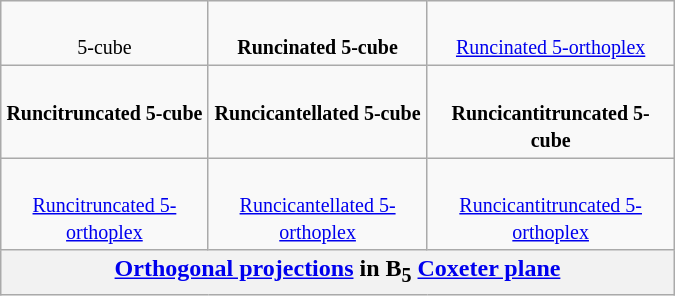<table class=wikitable align=right width=450 style="margin-left:1em;">
<tr align=center valign=top>
<td><br><small>5-cube</small><br></td>
<td><br><small><strong>Runcinated 5-cube</strong></small><br></td>
<td><br><small><a href='#'>Runcinated 5-orthoplex</a></small><br></td>
</tr>
<tr align=center valign=top>
<td><br><small><strong>Runcitruncated 5-cube</strong></small><br></td>
<td><br><small><strong>Runcicantellated 5-cube</strong></small><br></td>
<td><br><small><strong>Runcicantitruncated 5-cube</strong></small><br></td>
</tr>
<tr align=center valign=top>
<td><br><small><a href='#'>Runcitruncated 5-orthoplex</a></small><br></td>
<td><br><small><a href='#'>Runcicantellated 5-orthoplex</a></small><br></td>
<td><br><small><a href='#'>Runcicantitruncated 5-orthoplex</a></small><br></td>
</tr>
<tr>
<th colspan=3><a href='#'>Orthogonal projections</a> in B<sub>5</sub> <a href='#'>Coxeter plane</a></th>
</tr>
</table>
